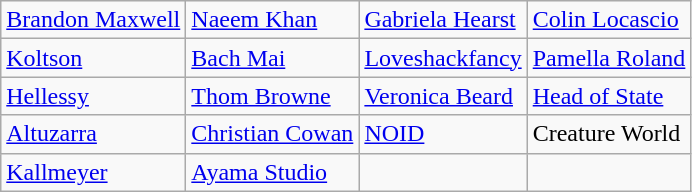<table class="wikitable">
<tr>
<td><a href='#'>Brandon Maxwell</a></td>
<td><a href='#'>Naeem Khan</a></td>
<td><a href='#'>Gabriela Hearst</a></td>
<td><a href='#'>Colin Locascio</a></td>
</tr>
<tr>
<td><a href='#'>Koltson</a></td>
<td><a href='#'>Bach Mai</a></td>
<td><a href='#'>Loveshackfancy</a></td>
<td><a href='#'>Pamella Roland</a></td>
</tr>
<tr>
<td><a href='#'>Hellessy</a></td>
<td><a href='#'>Thom Browne</a></td>
<td><a href='#'>Veronica Beard</a></td>
<td><a href='#'>Head of State</a></td>
</tr>
<tr>
<td><a href='#'>Altuzarra</a></td>
<td><a href='#'>Christian Cowan</a></td>
<td><a href='#'>NOID</a></td>
<td>Creature World</td>
</tr>
<tr>
<td><a href='#'>Kallmeyer</a></td>
<td><a href='#'>Ayama Studio</a></td>
<td></td>
<td></td>
</tr>
</table>
